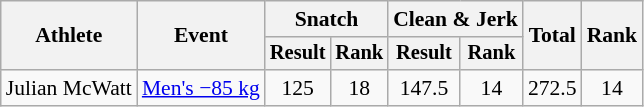<table class="wikitable" style="font-size:90%">
<tr>
<th rowspan="2">Athlete</th>
<th rowspan="2">Event</th>
<th colspan="2">Snatch</th>
<th colspan="2">Clean & Jerk</th>
<th rowspan="2">Total</th>
<th rowspan="2">Rank</th>
</tr>
<tr style="font-size:95%">
<th>Result</th>
<th>Rank</th>
<th>Result</th>
<th>Rank</th>
</tr>
<tr align=center>
<td align=left>Julian McWatt</td>
<td align=left><a href='#'>Men's −85 kg</a></td>
<td>125</td>
<td>18</td>
<td>147.5</td>
<td>14</td>
<td>272.5</td>
<td>14</td>
</tr>
</table>
